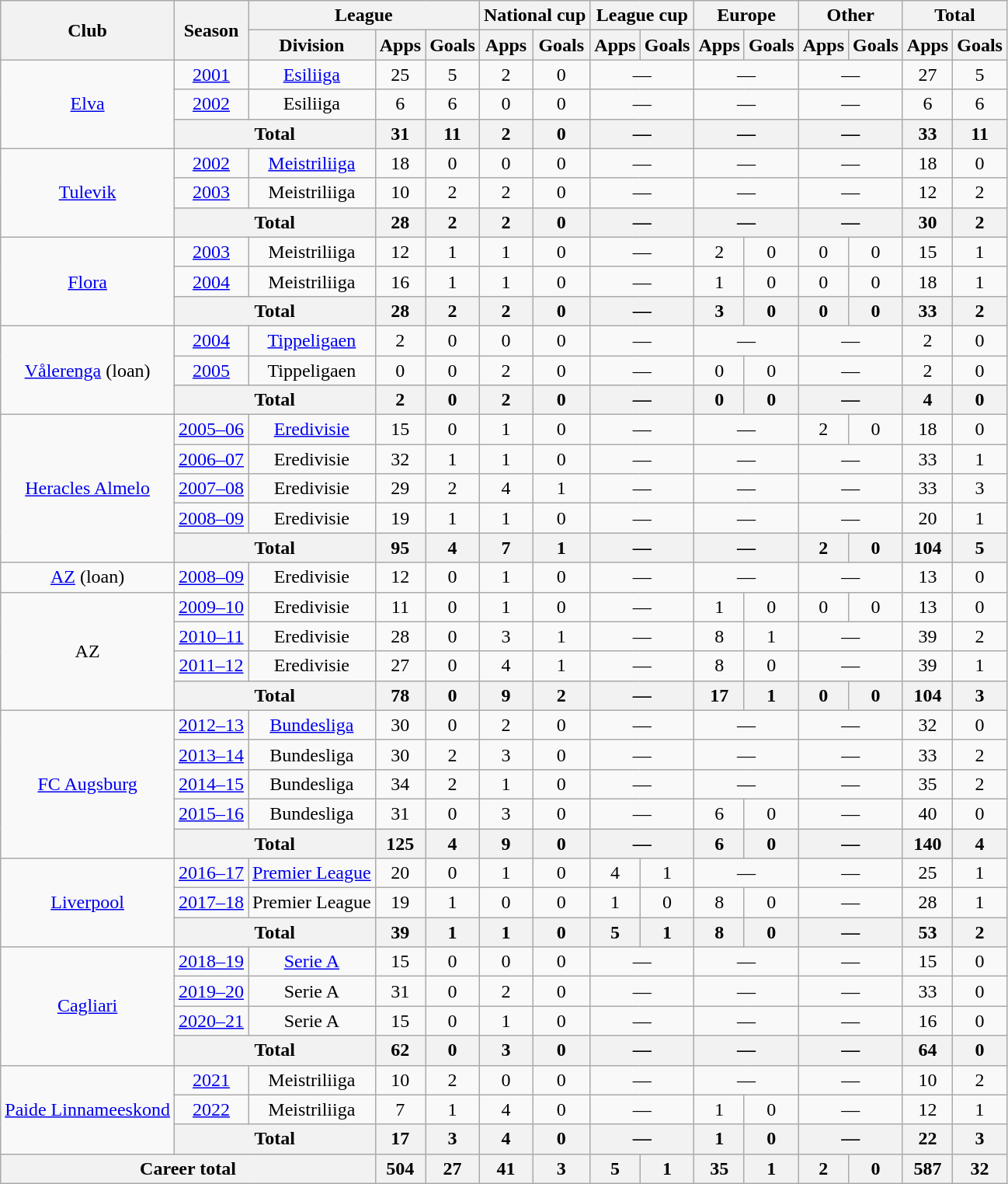<table class=wikitable style="text-align:center">
<tr>
<th rowspan=2>Club</th>
<th rowspan=2>Season</th>
<th colspan=3>League</th>
<th colspan=2>National cup</th>
<th colspan=2>League cup</th>
<th colspan=2>Europe</th>
<th colspan=2>Other</th>
<th colspan=2>Total</th>
</tr>
<tr>
<th>Division</th>
<th>Apps</th>
<th>Goals</th>
<th>Apps</th>
<th>Goals</th>
<th>Apps</th>
<th>Goals</th>
<th>Apps</th>
<th>Goals</th>
<th>Apps</th>
<th>Goals</th>
<th>Apps</th>
<th>Goals</th>
</tr>
<tr>
<td rowspan=3><a href='#'>Elva</a></td>
<td><a href='#'>2001</a></td>
<td><a href='#'>Esiliiga</a></td>
<td>25</td>
<td>5</td>
<td>2</td>
<td>0</td>
<td colspan=2>—</td>
<td colspan=2>—</td>
<td colspan=2>—</td>
<td>27</td>
<td>5</td>
</tr>
<tr>
<td><a href='#'>2002</a></td>
<td>Esiliiga</td>
<td>6</td>
<td>6</td>
<td>0</td>
<td>0</td>
<td colspan=2>—</td>
<td colspan=2>—</td>
<td colspan=2>—</td>
<td>6</td>
<td>6</td>
</tr>
<tr>
<th colspan=2>Total</th>
<th>31</th>
<th>11</th>
<th>2</th>
<th>0</th>
<th colspan=2>—</th>
<th colspan=2>—</th>
<th colspan=2>—</th>
<th>33</th>
<th>11</th>
</tr>
<tr>
<td rowspan=3><a href='#'>Tulevik</a></td>
<td><a href='#'>2002</a></td>
<td><a href='#'>Meistriliiga</a></td>
<td>18</td>
<td>0</td>
<td>0</td>
<td>0</td>
<td colspan=2>—</td>
<td colspan=2>—</td>
<td colspan=2>—</td>
<td>18</td>
<td>0</td>
</tr>
<tr>
<td><a href='#'>2003</a></td>
<td>Meistriliiga</td>
<td>10</td>
<td>2</td>
<td>2</td>
<td>0</td>
<td colspan=2>—</td>
<td colspan=2>—</td>
<td colspan=2>—</td>
<td>12</td>
<td>2</td>
</tr>
<tr>
<th colspan=2>Total</th>
<th>28</th>
<th>2</th>
<th>2</th>
<th>0</th>
<th colspan=2>—</th>
<th colspan=2>—</th>
<th colspan=2>—</th>
<th>30</th>
<th>2</th>
</tr>
<tr>
<td rowspan=3><a href='#'>Flora</a></td>
<td><a href='#'>2003</a></td>
<td>Meistriliiga</td>
<td>12</td>
<td>1</td>
<td>1</td>
<td>0</td>
<td colspan=2>—</td>
<td>2</td>
<td>0</td>
<td>0</td>
<td>0</td>
<td>15</td>
<td>1</td>
</tr>
<tr>
<td><a href='#'>2004</a></td>
<td>Meistriliiga</td>
<td>16</td>
<td>1</td>
<td>1</td>
<td>0</td>
<td colspan=2>—</td>
<td>1</td>
<td>0</td>
<td>0</td>
<td>0</td>
<td>18</td>
<td>1</td>
</tr>
<tr>
<th colspan=2>Total</th>
<th>28</th>
<th>2</th>
<th>2</th>
<th>0</th>
<th colspan=2>—</th>
<th>3</th>
<th>0</th>
<th>0</th>
<th>0</th>
<th>33</th>
<th>2</th>
</tr>
<tr>
<td rowspan=3><a href='#'>Vålerenga</a> (loan)</td>
<td><a href='#'>2004</a></td>
<td><a href='#'>Tippeligaen</a></td>
<td>2</td>
<td>0</td>
<td>0</td>
<td>0</td>
<td colspan=2>—</td>
<td colspan=2>—</td>
<td colspan=2>—</td>
<td>2</td>
<td>0</td>
</tr>
<tr>
<td><a href='#'>2005</a></td>
<td>Tippeligaen</td>
<td>0</td>
<td>0</td>
<td>2</td>
<td>0</td>
<td colspan=2>—</td>
<td>0</td>
<td>0</td>
<td colspan=2>—</td>
<td>2</td>
<td>0</td>
</tr>
<tr>
<th colspan=2>Total</th>
<th>2</th>
<th>0</th>
<th>2</th>
<th>0</th>
<th colspan=2>—</th>
<th>0</th>
<th>0</th>
<th colspan=2>—</th>
<th>4</th>
<th>0</th>
</tr>
<tr>
<td rowspan=5><a href='#'>Heracles Almelo</a></td>
<td><a href='#'>2005–06</a></td>
<td><a href='#'>Eredivisie</a></td>
<td>15</td>
<td>0</td>
<td>1</td>
<td>0</td>
<td colspan=2>—</td>
<td colspan=2>—</td>
<td>2</td>
<td>0</td>
<td>18</td>
<td>0</td>
</tr>
<tr>
<td><a href='#'>2006–07</a></td>
<td>Eredivisie</td>
<td>32</td>
<td>1</td>
<td>1</td>
<td>0</td>
<td colspan=2>—</td>
<td colspan=2>—</td>
<td colspan=2>—</td>
<td>33</td>
<td>1</td>
</tr>
<tr>
<td><a href='#'>2007–08</a></td>
<td>Eredivisie</td>
<td>29</td>
<td>2</td>
<td>4</td>
<td>1</td>
<td colspan=2>—</td>
<td colspan=2>—</td>
<td colspan=2>—</td>
<td>33</td>
<td>3</td>
</tr>
<tr>
<td><a href='#'>2008–09</a></td>
<td>Eredivisie</td>
<td>19</td>
<td>1</td>
<td>1</td>
<td>0</td>
<td colspan=2>—</td>
<td colspan=2>—</td>
<td colspan=2>—</td>
<td>20</td>
<td>1</td>
</tr>
<tr>
<th colspan=2>Total</th>
<th>95</th>
<th>4</th>
<th>7</th>
<th>1</th>
<th colspan=2>—</th>
<th colspan=2>—</th>
<th>2</th>
<th>0</th>
<th>104</th>
<th>5</th>
</tr>
<tr>
<td><a href='#'>AZ</a> (loan)</td>
<td><a href='#'>2008–09</a></td>
<td>Eredivisie</td>
<td>12</td>
<td>0</td>
<td>1</td>
<td>0</td>
<td colspan=2>—</td>
<td colspan=2>—</td>
<td colspan=2>—</td>
<td>13</td>
<td>0</td>
</tr>
<tr>
<td rowspan=4>AZ</td>
<td><a href='#'>2009–10</a></td>
<td>Eredivisie</td>
<td>11</td>
<td>0</td>
<td>1</td>
<td>0</td>
<td colspan=2>—</td>
<td>1</td>
<td>0</td>
<td>0</td>
<td>0</td>
<td>13</td>
<td>0</td>
</tr>
<tr>
<td><a href='#'>2010–11</a></td>
<td>Eredivisie</td>
<td>28</td>
<td>0</td>
<td>3</td>
<td>1</td>
<td colspan=2>—</td>
<td>8</td>
<td>1</td>
<td colspan=2>—</td>
<td>39</td>
<td>2</td>
</tr>
<tr>
<td><a href='#'>2011–12</a></td>
<td>Eredivisie</td>
<td>27</td>
<td>0</td>
<td>4</td>
<td>1</td>
<td colspan=2>—</td>
<td>8</td>
<td>0</td>
<td colspan=2>—</td>
<td>39</td>
<td>1</td>
</tr>
<tr>
<th colspan=2>Total</th>
<th>78</th>
<th>0</th>
<th>9</th>
<th>2</th>
<th colspan=2>—</th>
<th>17</th>
<th>1</th>
<th>0</th>
<th>0</th>
<th>104</th>
<th>3</th>
</tr>
<tr>
<td rowspan=5><a href='#'>FC Augsburg</a></td>
<td><a href='#'>2012–13</a></td>
<td><a href='#'>Bundesliga</a></td>
<td>30</td>
<td>0</td>
<td>2</td>
<td>0</td>
<td colspan=2>—</td>
<td colspan=2>—</td>
<td colspan=2>—</td>
<td>32</td>
<td>0</td>
</tr>
<tr>
<td><a href='#'>2013–14</a></td>
<td>Bundesliga</td>
<td>30</td>
<td>2</td>
<td>3</td>
<td>0</td>
<td colspan=2>—</td>
<td colspan=2>—</td>
<td colspan=2>—</td>
<td>33</td>
<td>2</td>
</tr>
<tr>
<td><a href='#'>2014–15</a></td>
<td>Bundesliga</td>
<td>34</td>
<td>2</td>
<td>1</td>
<td>0</td>
<td colspan=2>—</td>
<td colspan=2>—</td>
<td colspan=2>—</td>
<td>35</td>
<td>2</td>
</tr>
<tr>
<td><a href='#'>2015–16</a></td>
<td>Bundesliga</td>
<td>31</td>
<td>0</td>
<td>3</td>
<td>0</td>
<td colspan=2>—</td>
<td>6</td>
<td>0</td>
<td colspan=2>—</td>
<td>40</td>
<td>0</td>
</tr>
<tr>
<th colspan=2>Total</th>
<th>125</th>
<th>4</th>
<th>9</th>
<th>0</th>
<th colspan=2>—</th>
<th>6</th>
<th>0</th>
<th colspan=2>—</th>
<th>140</th>
<th>4</th>
</tr>
<tr>
<td rowspan=3><a href='#'>Liverpool</a></td>
<td><a href='#'>2016–17</a></td>
<td><a href='#'>Premier League</a></td>
<td>20</td>
<td>0</td>
<td>1</td>
<td>0</td>
<td>4</td>
<td>1</td>
<td colspan=2>—</td>
<td colspan=2>—</td>
<td>25</td>
<td>1</td>
</tr>
<tr>
<td><a href='#'>2017–18</a></td>
<td>Premier League</td>
<td>19</td>
<td>1</td>
<td>0</td>
<td>0</td>
<td>1</td>
<td>0</td>
<td>8</td>
<td>0</td>
<td colspan=2>—</td>
<td>28</td>
<td>1</td>
</tr>
<tr>
<th colspan=2>Total</th>
<th>39</th>
<th>1</th>
<th>1</th>
<th>0</th>
<th>5</th>
<th>1</th>
<th>8</th>
<th>0</th>
<th colspan=2>—</th>
<th>53</th>
<th>2</th>
</tr>
<tr>
<td rowspan=4><a href='#'>Cagliari</a></td>
<td><a href='#'>2018–19</a></td>
<td><a href='#'>Serie A</a></td>
<td>15</td>
<td>0</td>
<td>0</td>
<td>0</td>
<td colspan=2>—</td>
<td colspan=2>—</td>
<td colspan=2>—</td>
<td>15</td>
<td>0</td>
</tr>
<tr>
<td><a href='#'>2019–20</a></td>
<td>Serie A</td>
<td>31</td>
<td>0</td>
<td>2</td>
<td>0</td>
<td colspan=2>—</td>
<td colspan=2>—</td>
<td colspan=2>—</td>
<td>33</td>
<td>0</td>
</tr>
<tr>
<td><a href='#'>2020–21</a></td>
<td>Serie A</td>
<td>15</td>
<td>0</td>
<td>1</td>
<td>0</td>
<td colspan=2>—</td>
<td colspan=2>—</td>
<td colspan=2>—</td>
<td>16</td>
<td>0</td>
</tr>
<tr>
<th colspan=2>Total</th>
<th>62</th>
<th>0</th>
<th>3</th>
<th>0</th>
<th colspan=2>—</th>
<th colspan=2>—</th>
<th colspan=2>—</th>
<th>64</th>
<th>0</th>
</tr>
<tr>
<td rowspan=3><a href='#'>Paide Linnameeskond</a></td>
<td><a href='#'>2021</a></td>
<td>Meistriliiga</td>
<td>10</td>
<td>2</td>
<td>0</td>
<td>0</td>
<td colspan=2>—</td>
<td colspan=2>—</td>
<td colspan=2>—</td>
<td>10</td>
<td>2</td>
</tr>
<tr>
<td><a href='#'>2022</a></td>
<td>Meistriliiga</td>
<td>7</td>
<td>1</td>
<td>4</td>
<td>0</td>
<td colspan=2>—</td>
<td>1</td>
<td>0</td>
<td colspan=2>—</td>
<td>12</td>
<td>1</td>
</tr>
<tr>
<th colspan=2>Total</th>
<th>17</th>
<th>3</th>
<th>4</th>
<th>0</th>
<th colspan=2>—</th>
<th>1</th>
<th>0</th>
<th colspan=2>—</th>
<th>22</th>
<th>3</th>
</tr>
<tr>
<th colspan=3>Career total</th>
<th>504</th>
<th>27</th>
<th>41</th>
<th>3</th>
<th>5</th>
<th>1</th>
<th>35</th>
<th>1</th>
<th>2</th>
<th>0</th>
<th>587</th>
<th>32</th>
</tr>
</table>
